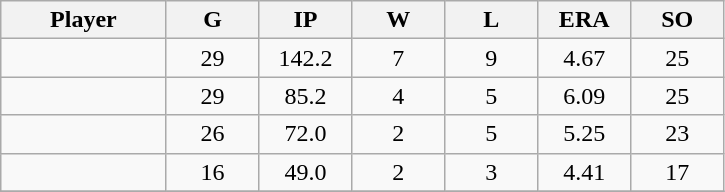<table class="wikitable sortable">
<tr>
<th bgcolor="#DDDDFF" width="16%">Player</th>
<th bgcolor="#DDDDFF" width="9%">G</th>
<th bgcolor="#DDDDFF" width="9%">IP</th>
<th bgcolor="#DDDDFF" width="9%">W</th>
<th bgcolor="#DDDDFF" width="9%">L</th>
<th bgcolor="#DDDDFF" width="9%">ERA</th>
<th bgcolor="#DDDDFF" width="9%">SO</th>
</tr>
<tr align="center">
<td></td>
<td>29</td>
<td>142.2</td>
<td>7</td>
<td>9</td>
<td>4.67</td>
<td>25</td>
</tr>
<tr align="center">
<td></td>
<td>29</td>
<td>85.2</td>
<td>4</td>
<td>5</td>
<td>6.09</td>
<td>25</td>
</tr>
<tr align="center">
<td></td>
<td>26</td>
<td>72.0</td>
<td>2</td>
<td>5</td>
<td>5.25</td>
<td>23</td>
</tr>
<tr align="center">
<td></td>
<td>16</td>
<td>49.0</td>
<td>2</td>
<td>3</td>
<td>4.41</td>
<td>17</td>
</tr>
<tr align="center">
</tr>
</table>
